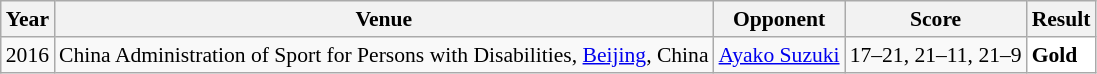<table class="sortable wikitable" style="font-size: 90%;">
<tr>
<th>Year</th>
<th>Venue</th>
<th>Opponent</th>
<th>Score</th>
<th>Result</th>
</tr>
<tr style="background:#ECF2F">
<td align="center">2016</td>
<td align="left">China Administration of Sport for Persons with Disabilities, <a href='#'>Beijing</a>, China</td>
<td align="left"> <a href='#'>Ayako Suzuki</a></td>
<td align="left">17–21, 21–11, 21–9</td>
<td style="text-align:left; background:white"> <strong>Gold</strong></td>
</tr>
</table>
